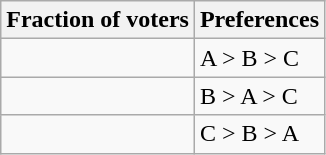<table class="wikitable">
<tr>
<th>Fraction of voters</th>
<th>Preferences</th>
</tr>
<tr>
<td></td>
<td>A > B > C</td>
</tr>
<tr>
<td></td>
<td>B > A > C</td>
</tr>
<tr>
<td></td>
<td>C > B > A</td>
</tr>
</table>
